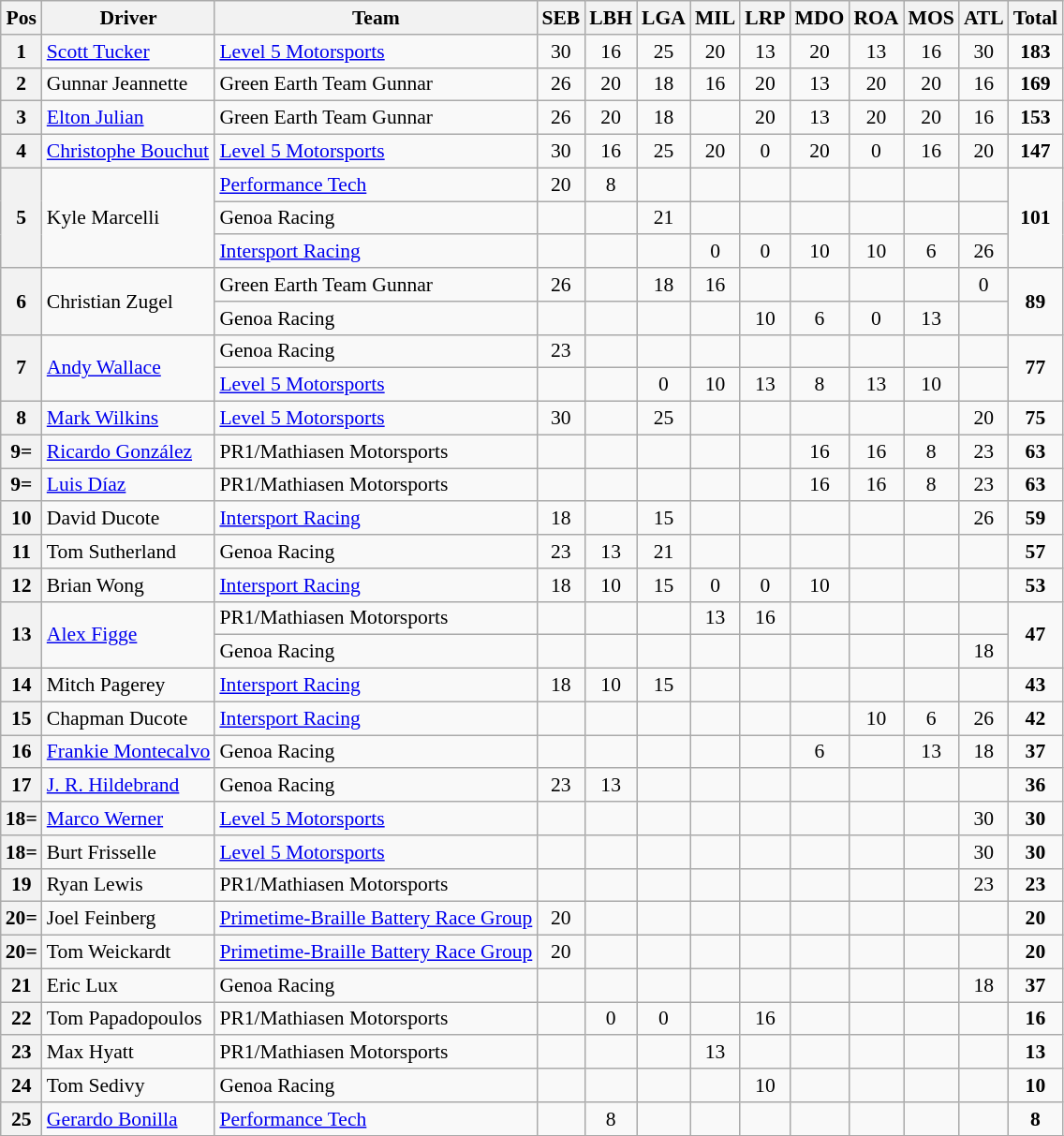<table class="wikitable" style="font-size: 90%;">
<tr>
<th>Pos</th>
<th>Driver</th>
<th>Team</th>
<th>SEB</th>
<th>LBH</th>
<th>LGA</th>
<th>MIL</th>
<th>LRP</th>
<th>MDO</th>
<th>ROA</th>
<th>MOS</th>
<th>ATL</th>
<th>Total</th>
</tr>
<tr>
<th>1</th>
<td> <a href='#'>Scott Tucker</a></td>
<td> <a href='#'>Level 5 Motorsports</a></td>
<td align="center">30</td>
<td align="center">16</td>
<td align="center">25</td>
<td align="center">20</td>
<td align="center">13</td>
<td align="center">20</td>
<td align="center">13</td>
<td align="center">16</td>
<td align="center">30</td>
<td align="center"><strong>183</strong></td>
</tr>
<tr>
<th>2</th>
<td> Gunnar Jeannette</td>
<td> Green Earth Team Gunnar</td>
<td align="center">26</td>
<td align="center">20</td>
<td align="center">18</td>
<td align="center">16</td>
<td align="center">20</td>
<td align="center">13</td>
<td align="center">20</td>
<td align="center">20</td>
<td align="center">16</td>
<td align="center"><strong>169</strong></td>
</tr>
<tr>
<th>3</th>
<td> <a href='#'>Elton Julian</a></td>
<td> Green Earth Team Gunnar</td>
<td align="center">26</td>
<td align="center">20</td>
<td align="center">18</td>
<td></td>
<td align="center">20</td>
<td align="center">13</td>
<td align="center">20</td>
<td align="center">20</td>
<td align="center">16</td>
<td align="center"><strong>153</strong></td>
</tr>
<tr>
<th>4</th>
<td> <a href='#'>Christophe Bouchut</a></td>
<td> <a href='#'>Level 5 Motorsports</a></td>
<td align="center">30</td>
<td align="center">16</td>
<td align="center">25</td>
<td align="center">20</td>
<td align="center">0</td>
<td align="center">20</td>
<td align="center">0</td>
<td align="center">16</td>
<td align="center">20</td>
<td align="center"><strong>147</strong></td>
</tr>
<tr>
<th rowspan=3>5</th>
<td rowspan=3> Kyle Marcelli</td>
<td> <a href='#'>Performance Tech</a></td>
<td align="center">20</td>
<td align="center">8</td>
<td></td>
<td></td>
<td></td>
<td></td>
<td></td>
<td></td>
<td></td>
<td rowspan=3 align="center"><strong>101</strong></td>
</tr>
<tr>
<td> Genoa Racing</td>
<td></td>
<td></td>
<td align="center">21</td>
<td></td>
<td></td>
<td></td>
<td></td>
<td></td>
<td></td>
</tr>
<tr>
<td> <a href='#'>Intersport Racing</a></td>
<td></td>
<td></td>
<td></td>
<td align="center">0</td>
<td align="center">0</td>
<td align="center">10</td>
<td align="center">10</td>
<td align="center">6</td>
<td align="center">26</td>
</tr>
<tr>
<th rowspan=2>6</th>
<td rowspan=2> Christian Zugel</td>
<td> Green Earth Team Gunnar</td>
<td align="center">26</td>
<td></td>
<td align="center">18</td>
<td align="center">16</td>
<td></td>
<td></td>
<td></td>
<td></td>
<td align="center">0</td>
<td rowspan=2 align="center"><strong>89</strong></td>
</tr>
<tr>
<td> Genoa Racing</td>
<td></td>
<td></td>
<td></td>
<td></td>
<td align="center">10</td>
<td align="center">6</td>
<td align="center">0</td>
<td align="center">13</td>
<td></td>
</tr>
<tr>
<th rowspan=2>7</th>
<td rowspan=2> <a href='#'>Andy Wallace</a></td>
<td> Genoa Racing</td>
<td align="center">23</td>
<td></td>
<td></td>
<td></td>
<td></td>
<td></td>
<td></td>
<td></td>
<td></td>
<td rowspan=2 align="center"><strong>77</strong></td>
</tr>
<tr>
<td> <a href='#'>Level 5 Motorsports</a></td>
<td></td>
<td></td>
<td align="center">0</td>
<td align="center">10</td>
<td align="center">13</td>
<td align="center">8</td>
<td align="center">13</td>
<td align="center">10</td>
<td></td>
</tr>
<tr>
<th>8</th>
<td> <a href='#'>Mark Wilkins</a></td>
<td> <a href='#'>Level 5 Motorsports</a></td>
<td align="center">30</td>
<td></td>
<td align="center">25</td>
<td></td>
<td></td>
<td></td>
<td></td>
<td></td>
<td align="center">20</td>
<td align="center"><strong>75</strong></td>
</tr>
<tr>
<th>9=</th>
<td> <a href='#'>Ricardo González</a></td>
<td> PR1/Mathiasen Motorsports</td>
<td></td>
<td></td>
<td></td>
<td></td>
<td></td>
<td align="center">16</td>
<td align="center">16</td>
<td align="center">8</td>
<td align="center">23</td>
<td align="center"><strong>63</strong></td>
</tr>
<tr>
<th>9=</th>
<td> <a href='#'>Luis Díaz</a></td>
<td> PR1/Mathiasen Motorsports</td>
<td></td>
<td></td>
<td></td>
<td></td>
<td></td>
<td align="center">16</td>
<td align="center">16</td>
<td align="center">8</td>
<td align="center">23</td>
<td align="center"><strong>63</strong></td>
</tr>
<tr>
<th>10</th>
<td> David Ducote</td>
<td> <a href='#'>Intersport Racing</a></td>
<td align="center">18</td>
<td></td>
<td align="center">15</td>
<td></td>
<td></td>
<td></td>
<td></td>
<td></td>
<td align="center">26</td>
<td align="center"><strong>59</strong></td>
</tr>
<tr>
<th>11</th>
<td> Tom Sutherland</td>
<td> Genoa Racing</td>
<td align="center">23</td>
<td align="center">13</td>
<td align="center">21</td>
<td></td>
<td></td>
<td></td>
<td></td>
<td></td>
<td></td>
<td align="center"><strong>57</strong></td>
</tr>
<tr>
<th>12</th>
<td> Brian Wong</td>
<td> <a href='#'>Intersport Racing</a></td>
<td align="center">18</td>
<td align="center">10</td>
<td align="center">15</td>
<td align="center">0</td>
<td align="center">0</td>
<td align="center">10</td>
<td></td>
<td></td>
<td></td>
<td align="center"><strong>53</strong></td>
</tr>
<tr>
<th rowspan=2>13</th>
<td rowspan=2> <a href='#'>Alex Figge</a></td>
<td> PR1/Mathiasen Motorsports</td>
<td></td>
<td></td>
<td></td>
<td align="center">13</td>
<td align="center">16</td>
<td></td>
<td></td>
<td></td>
<td></td>
<td rowspan=2 align="center"><strong>47</strong></td>
</tr>
<tr>
<td> Genoa Racing</td>
<td></td>
<td></td>
<td></td>
<td></td>
<td></td>
<td></td>
<td></td>
<td></td>
<td align="center">18</td>
</tr>
<tr>
<th>14</th>
<td> Mitch Pagerey</td>
<td> <a href='#'>Intersport Racing</a></td>
<td align="center">18</td>
<td align="center">10</td>
<td align="center">15</td>
<td></td>
<td></td>
<td></td>
<td></td>
<td></td>
<td></td>
<td align="center"><strong>43</strong></td>
</tr>
<tr>
<th>15</th>
<td> Chapman Ducote</td>
<td> <a href='#'>Intersport Racing</a></td>
<td></td>
<td></td>
<td></td>
<td></td>
<td></td>
<td></td>
<td align="center">10</td>
<td align="center">6</td>
<td align="center">26</td>
<td align="center"><strong>42</strong></td>
</tr>
<tr>
<th>16</th>
<td> <a href='#'>Frankie Montecalvo</a></td>
<td> Genoa Racing</td>
<td></td>
<td></td>
<td></td>
<td></td>
<td></td>
<td align="center">6</td>
<td></td>
<td align="center">13</td>
<td align="center">18</td>
<td align="center"><strong>37</strong></td>
</tr>
<tr>
<th>17</th>
<td> <a href='#'>J. R. Hildebrand</a></td>
<td> Genoa Racing</td>
<td align="center">23</td>
<td align="center">13</td>
<td></td>
<td></td>
<td></td>
<td></td>
<td></td>
<td></td>
<td></td>
<td align="center"><strong>36</strong></td>
</tr>
<tr>
<th>18=</th>
<td> <a href='#'>Marco Werner</a></td>
<td> <a href='#'>Level 5 Motorsports</a></td>
<td></td>
<td></td>
<td></td>
<td></td>
<td></td>
<td></td>
<td></td>
<td></td>
<td align="center">30</td>
<td align="center"><strong>30</strong></td>
</tr>
<tr>
<th>18=</th>
<td> Burt Frisselle</td>
<td> <a href='#'>Level 5 Motorsports</a></td>
<td></td>
<td></td>
<td></td>
<td></td>
<td></td>
<td></td>
<td></td>
<td></td>
<td align="center">30</td>
<td align="center"><strong>30</strong></td>
</tr>
<tr>
<th>19</th>
<td> Ryan Lewis</td>
<td> PR1/Mathiasen Motorsports</td>
<td></td>
<td></td>
<td></td>
<td></td>
<td></td>
<td></td>
<td></td>
<td></td>
<td align="center">23</td>
<td align="center"><strong>23</strong></td>
</tr>
<tr>
<th>20=</th>
<td> Joel Feinberg</td>
<td> <a href='#'>Primetime-Braille Battery Race Group</a></td>
<td align="center">20</td>
<td></td>
<td></td>
<td></td>
<td></td>
<td></td>
<td></td>
<td></td>
<td></td>
<td align="center"><strong>20</strong></td>
</tr>
<tr>
<th>20=</th>
<td> Tom Weickardt</td>
<td> <a href='#'>Primetime-Braille Battery Race Group</a></td>
<td align="center">20</td>
<td></td>
<td></td>
<td></td>
<td></td>
<td></td>
<td></td>
<td></td>
<td></td>
<td align="center"><strong>20</strong></td>
</tr>
<tr>
<th>21</th>
<td> Eric Lux</td>
<td> Genoa Racing</td>
<td></td>
<td></td>
<td></td>
<td></td>
<td></td>
<td></td>
<td></td>
<td></td>
<td align="center">18</td>
<td align="center"><strong>37</strong></td>
</tr>
<tr>
<th>22</th>
<td> Tom Papadopoulos</td>
<td> PR1/Mathiasen Motorsports</td>
<td></td>
<td align="center">0</td>
<td align="center">0</td>
<td></td>
<td align="center">16</td>
<td></td>
<td></td>
<td></td>
<td></td>
<td align="center"><strong>16</strong></td>
</tr>
<tr>
<th>23</th>
<td> Max Hyatt</td>
<td> PR1/Mathiasen Motorsports</td>
<td></td>
<td></td>
<td></td>
<td align="center">13</td>
<td></td>
<td></td>
<td></td>
<td></td>
<td></td>
<td align="center"><strong>13</strong></td>
</tr>
<tr>
<th>24</th>
<td> Tom Sedivy</td>
<td> Genoa Racing</td>
<td></td>
<td></td>
<td></td>
<td></td>
<td align="center">10</td>
<td></td>
<td></td>
<td></td>
<td></td>
<td align="center"><strong>10</strong></td>
</tr>
<tr>
<th>25</th>
<td> <a href='#'>Gerardo Bonilla</a></td>
<td> <a href='#'>Performance Tech</a></td>
<td></td>
<td align="center">8</td>
<td></td>
<td></td>
<td></td>
<td></td>
<td></td>
<td></td>
<td></td>
<td align="center"><strong>8</strong></td>
</tr>
<tr>
</tr>
</table>
